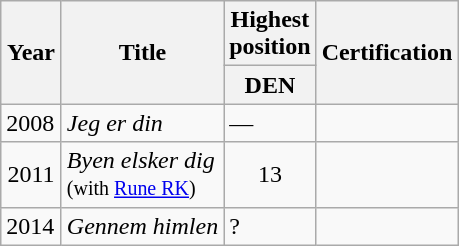<table class="wikitable">
<tr>
<th width="33" rowspan="2" style="text-align:center;">Year</th>
<th rowspan="2">Title</th>
<th colspan="1">Highest <br>position</th>
<th rowspan="2">Certification</th>
</tr>
<tr>
<th align="center">DEN<br></th>
</tr>
<tr>
<td>2008</td>
<td><em>Jeg er din</em></td>
<td>—</td>
<td></td>
</tr>
<tr>
<td align="center">2011</td>
<td><em>Byen elsker dig</em> <br><small>(with <a href='#'>Rune RK</a>)</small></td>
<td align="center">13</td>
<td></td>
</tr>
<tr>
<td>2014</td>
<td><em>Gennem himlen</em></td>
<td>?</td>
<td></td>
</tr>
</table>
